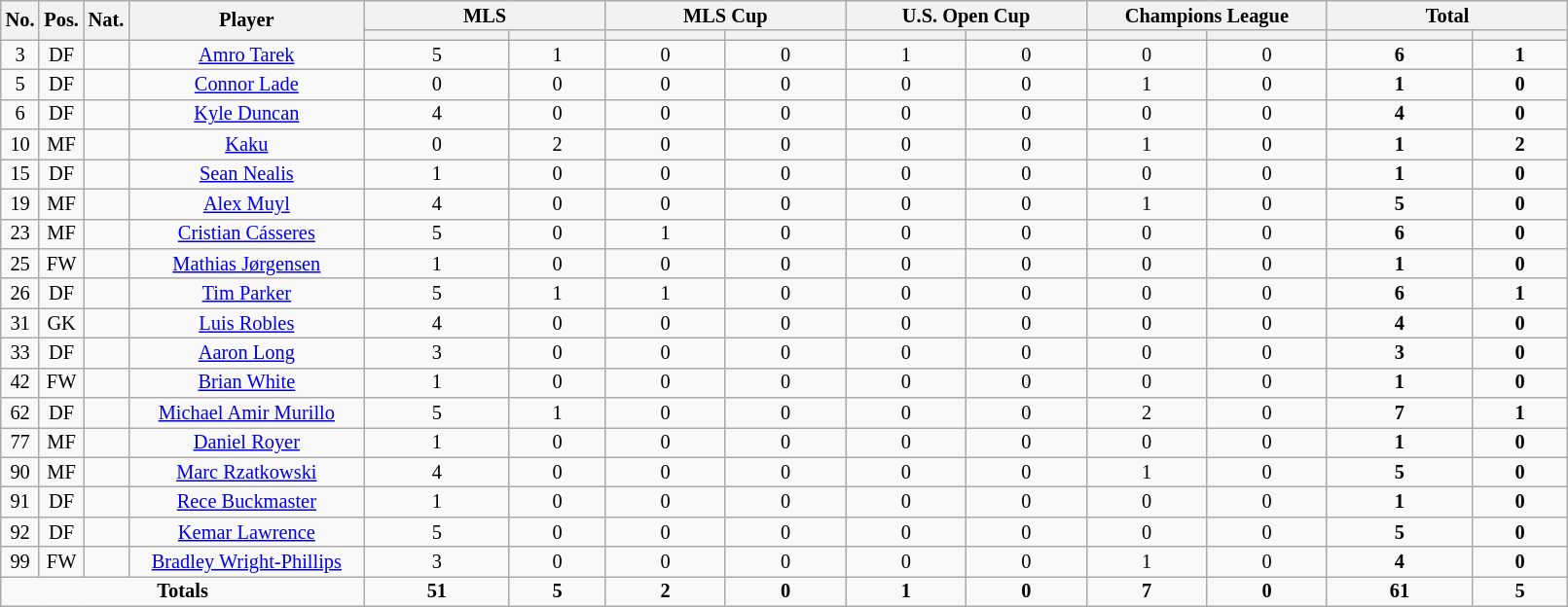<table class="wikitable sortable alternance"  style="font-size:85%; text-align:center; line-height:14px; width:85%;">
<tr>
<th rowspan="2" width=10>No.</th>
<th rowspan="2" width=10>Pos.</th>
<th rowspan="2" width=10>Nat.</th>
<th rowspan="2" scope="col" style="width:155px;">Player</th>
<th colspan="2" width=80>MLS</th>
<th colspan="2" width=80>MLS Cup</th>
<th colspan="2" width=80>U.S. Open Cup</th>
<th colspan="2" width=80>Champions League</th>
<th colspan="2" width=80>Total</th>
</tr>
<tr>
<th></th>
<th></th>
<th></th>
<th></th>
<th></th>
<th></th>
<th></th>
<th></th>
<th></th>
<th></th>
</tr>
<tr>
<td>3</td>
<td>DF</td>
<td></td>
<td><a href='#'>Amro Tarek</a></td>
<td>5</td>
<td>1</td>
<td>0</td>
<td>0</td>
<td>1</td>
<td>0</td>
<td>0</td>
<td>0</td>
<td><strong>6</strong></td>
<td><strong>1</strong></td>
</tr>
<tr>
<td>5</td>
<td>DF</td>
<td></td>
<td><a href='#'>Connor Lade</a></td>
<td>0</td>
<td>0</td>
<td>0</td>
<td>0</td>
<td>0</td>
<td>0</td>
<td>1</td>
<td>0</td>
<td><strong>1</strong></td>
<td><strong>0</strong></td>
</tr>
<tr>
<td>6</td>
<td>DF</td>
<td></td>
<td><a href='#'>Kyle Duncan</a></td>
<td>4</td>
<td>0</td>
<td>0</td>
<td>0</td>
<td>0</td>
<td>0</td>
<td>0</td>
<td>0</td>
<td><strong>4</strong></td>
<td><strong>0</strong></td>
</tr>
<tr>
<td>10</td>
<td>MF</td>
<td></td>
<td><a href='#'>Kaku</a></td>
<td>0</td>
<td>2</td>
<td>0</td>
<td>0</td>
<td>0</td>
<td>0</td>
<td>1</td>
<td>0</td>
<td><strong>1</strong></td>
<td><strong>2</strong></td>
</tr>
<tr>
<td>15</td>
<td>DF</td>
<td></td>
<td><a href='#'>Sean Nealis</a></td>
<td>1</td>
<td>0</td>
<td>0</td>
<td>0</td>
<td>0</td>
<td>0</td>
<td>0</td>
<td>0</td>
<td><strong>1</strong></td>
<td><strong>0</strong></td>
</tr>
<tr>
<td>19</td>
<td>MF</td>
<td></td>
<td><a href='#'>Alex Muyl</a></td>
<td>4</td>
<td>0</td>
<td>0</td>
<td>0</td>
<td>0</td>
<td>0</td>
<td>1</td>
<td>0</td>
<td><strong>5</strong></td>
<td><strong>0</strong></td>
</tr>
<tr>
<td>23</td>
<td>MF</td>
<td></td>
<td><a href='#'>Cristian Cásseres</a></td>
<td>5</td>
<td>0</td>
<td>1</td>
<td>0</td>
<td>0</td>
<td>0</td>
<td>0</td>
<td>0</td>
<td><strong>6</strong></td>
<td><strong>0</strong></td>
</tr>
<tr>
<td>25</td>
<td>FW</td>
<td></td>
<td><a href='#'>Mathias Jørgensen</a></td>
<td>1</td>
<td>0</td>
<td>0</td>
<td>0</td>
<td>0</td>
<td>0</td>
<td>0</td>
<td>0</td>
<td><strong>1</strong></td>
<td><strong>0</strong></td>
</tr>
<tr>
<td>26</td>
<td>DF</td>
<td></td>
<td><a href='#'>Tim Parker</a></td>
<td>5</td>
<td>1</td>
<td>1</td>
<td>0</td>
<td>0</td>
<td>0</td>
<td>0</td>
<td>0</td>
<td><strong>6</strong></td>
<td><strong>1</strong></td>
</tr>
<tr>
<td>31</td>
<td>GK</td>
<td></td>
<td><a href='#'>Luis Robles</a></td>
<td>4</td>
<td>0</td>
<td>0</td>
<td>0</td>
<td>0</td>
<td>0</td>
<td>0</td>
<td>0</td>
<td><strong>4</strong></td>
<td><strong>0</strong></td>
</tr>
<tr>
<td>33</td>
<td>DF</td>
<td></td>
<td><a href='#'>Aaron Long</a></td>
<td>3</td>
<td>0</td>
<td>0</td>
<td>0</td>
<td>0</td>
<td>0</td>
<td>0</td>
<td>0</td>
<td><strong>3</strong></td>
<td><strong>0</strong></td>
</tr>
<tr>
<td>42</td>
<td>FW</td>
<td></td>
<td><a href='#'>Brian White</a></td>
<td>1</td>
<td>0</td>
<td>0</td>
<td>0</td>
<td>0</td>
<td>0</td>
<td>0</td>
<td>0</td>
<td><strong>1</strong></td>
<td><strong>0</strong></td>
</tr>
<tr>
<td>62</td>
<td>DF</td>
<td></td>
<td><a href='#'>Michael Amir Murillo</a></td>
<td>5</td>
<td>1</td>
<td>0</td>
<td>0</td>
<td>0</td>
<td>0</td>
<td>2</td>
<td>0</td>
<td><strong>7</strong></td>
<td><strong>1</strong></td>
</tr>
<tr>
<td>77</td>
<td>MF</td>
<td></td>
<td><a href='#'>Daniel Royer</a></td>
<td>1</td>
<td>0</td>
<td>0</td>
<td>0</td>
<td>0</td>
<td>0</td>
<td>0</td>
<td>0</td>
<td><strong>1</strong></td>
<td><strong>0</strong></td>
</tr>
<tr>
<td>90</td>
<td>MF</td>
<td></td>
<td><a href='#'>Marc Rzatkowski</a></td>
<td>4</td>
<td>0</td>
<td>0</td>
<td>0</td>
<td>0</td>
<td>0</td>
<td>1</td>
<td>0</td>
<td><strong>5</strong></td>
<td><strong>0</strong></td>
</tr>
<tr>
<td>91</td>
<td>DF</td>
<td></td>
<td><a href='#'>Rece Buckmaster</a></td>
<td>1</td>
<td>0</td>
<td>0</td>
<td>0</td>
<td>0</td>
<td>0</td>
<td>0</td>
<td>0</td>
<td><strong>1</strong></td>
<td><strong>0</strong></td>
</tr>
<tr>
<td>92</td>
<td>DF</td>
<td></td>
<td><a href='#'>Kemar Lawrence</a></td>
<td>5</td>
<td>0</td>
<td>0</td>
<td>0</td>
<td>0</td>
<td>0</td>
<td>0</td>
<td>0</td>
<td><strong>5</strong></td>
<td><strong>0</strong></td>
</tr>
<tr>
<td>99</td>
<td>FW</td>
<td></td>
<td><a href='#'>Bradley Wright-Phillips</a></td>
<td>3</td>
<td>0</td>
<td>0</td>
<td>0</td>
<td>0</td>
<td>0</td>
<td>1</td>
<td>0</td>
<td><strong>4</strong></td>
<td><strong>0</strong></td>
</tr>
<tr class="sortbottom">
<td colspan="4"><strong>Totals</strong></td>
<td><strong>51</strong></td>
<td><strong>5</strong></td>
<td><strong>2</strong></td>
<td><strong>0</strong></td>
<td><strong>1</strong></td>
<td><strong>0</strong></td>
<td><strong>7</strong></td>
<td><strong>0</strong></td>
<td><strong>61</strong></td>
<td><strong>5</strong></td>
</tr>
</table>
